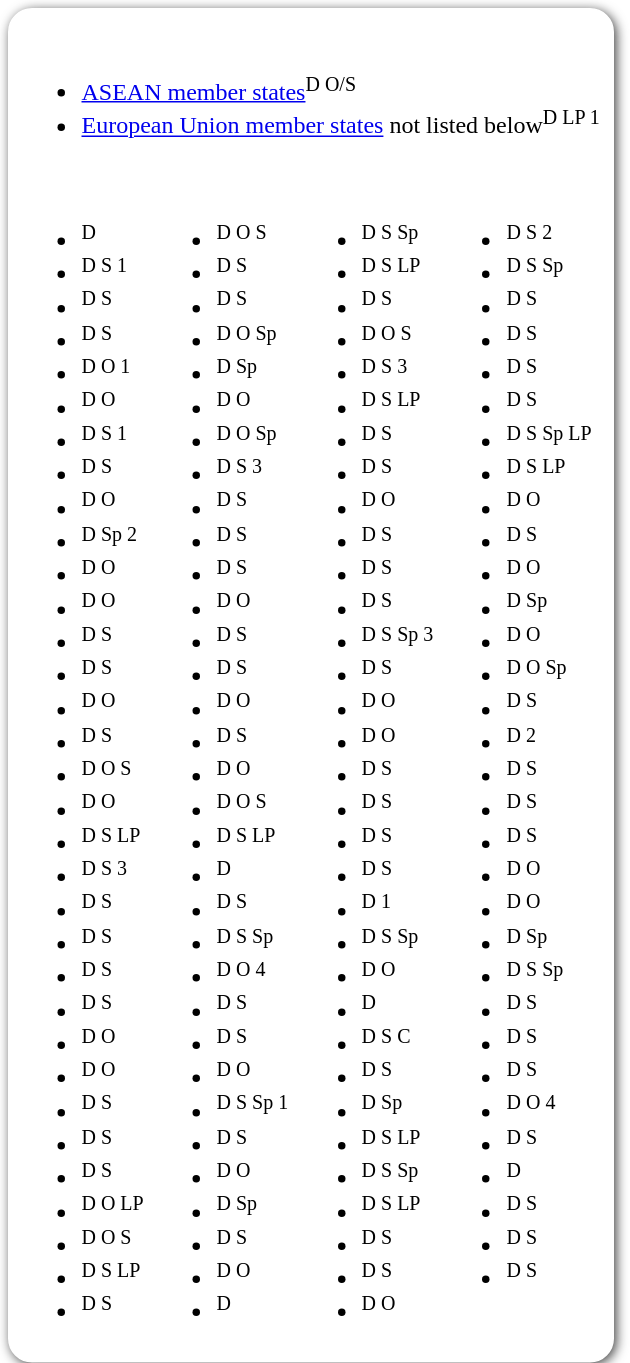<table style=" border-radius:1em; box-shadow: 0.1em 0.1em 0.5em rgba(0,0,0,0.75); background-color: white; border: 1px solid white; padding: 5px;">
<tr>
<td colspan=4><br><ul><li> <a href='#'>ASEAN member states</a><sup>D O/S</sup></li><li> <a href='#'>European Union member states</a> not listed below<sup>D LP 1</sup></li></ul></td>
</tr>
<tr>
<td><br><ul><li><sup>D</sup></li><li><sup>D S 1</sup></li><li><sup>D S</sup></li><li><sup>D S</sup></li><li><sup>D O 1</sup></li><li><sup>D O</sup></li><li><sup>D S 1</sup></li><li><sup>D S</sup></li><li><sup>D O</sup></li><li><sup>D Sp 2</sup></li><li><sup>D O</sup></li><li><sup>D O</sup></li><li><sup>D S</sup></li><li><sup>D S</sup></li><li><sup>D O</sup></li><li><sup>D S</sup></li><li><sup>D O S</sup></li><li><sup>D O</sup></li><li><sup>D S LP</sup></li><li><sup>D S 3</sup></li><li><sup>D S</sup></li><li><sup>D S</sup></li><li><sup>D S</sup></li><li><sup>D S</sup></li><li><sup>D O</sup></li><li><sup>D O</sup></li><li><sup>D S</sup></li><li><sup>D S</sup></li><li><sup>D S</sup></li><li><sup>D O LP</sup></li><li><sup>D O S</sup></li><li><sup>D S LP</sup></li><li><sup>D S</sup></li></ul></td>
<td valign="top"><br><ul><li><sup>D O S</sup></li><li><sup>D S</sup></li><li><sup>D S</sup></li><li><sup>D O Sp</sup></li><li><sup>D Sp</sup></li><li><sup>D O</sup></li><li><sup>D O Sp</sup></li><li><sup>D S 3</sup></li><li><sup>D S</sup></li><li><sup>D S</sup></li><li><sup>D S</sup></li><li><sup>D O</sup></li><li><sup>D S</sup></li><li><sup>D S</sup></li><li><sup>D O</sup></li><li><sup>D S</sup></li><li><sup>D O</sup></li><li><sup>D O S</sup></li><li><sup>D S LP</sup></li><li><sup>D</sup></li><li><sup>D S</sup></li><li><sup>D S Sp</sup></li><li><sup>D O 4</sup></li><li><sup>D S</sup></li><li><sup>D S</sup></li><li><sup>D O</sup></li><li><sup>D S Sp 1</sup></li><li><sup>D S</sup></li><li><sup>D O</sup></li><li><sup>D Sp</sup></li><li><sup>D S</sup></li><li><sup>D O</sup></li><li><sup>D</sup></li></ul></td>
<td valign="top"><br><ul><li><sup>D S Sp</sup></li><li><sup>D S LP</sup></li><li><sup>D S</sup></li><li><sup>D O S</sup></li><li><sup>D S 3</sup></li><li><sup>D S LP</sup></li><li><sup>D S</sup></li><li><sup>D S</sup></li><li><sup>D O</sup></li><li><sup>D S</sup></li><li><sup>D S</sup></li><li><sup>D S</sup></li><li><sup>D S Sp 3</sup></li><li><sup>D S</sup></li><li><sup>D O</sup></li><li><sup>D O</sup></li><li><sup>D S</sup></li><li><sup>D S</sup></li><li><sup>D S</sup></li><li><sup>D S</sup></li><li><sup>D 1</sup></li><li><sup>D S Sp</sup></li><li><sup>D O</sup></li><li><sup>D</sup></li><li><sup>D S C</sup></li><li><sup>D S</sup></li><li><sup>D Sp</sup></li><li><sup>D S LP</sup></li><li><sup>D S Sp</sup></li><li><sup>D S LP</sup></li><li><sup>D S</sup></li><li><sup>D S</sup></li><li><sup>D O</sup></li></ul></td>
<td valign="top"><br><ul><li><sup>D S 2</sup></li><li><sup>D S Sp</sup></li><li><sup>D S</sup></li><li><sup>D S</sup></li><li><sup>D S</sup></li><li><sup>D S</sup></li><li><sup>D S Sp LP</sup></li><li><sup>D S LP</sup></li><li><sup>D O</sup></li><li><sup>D S</sup></li><li><sup>D O</sup></li><li><sup>D Sp</sup></li><li><sup>D O</sup></li><li><sup>D O Sp</sup></li><li><sup>D S</sup></li><li><sup>D 2</sup></li><li><sup>D S</sup></li><li><sup>D S</sup></li><li><sup>D S</sup></li><li><sup>D O</sup></li><li><sup>D O</sup></li><li><sup>D Sp</sup></li><li><sup>D S Sp</sup></li><li><sup>D S</sup></li><li><sup>D S</sup></li><li><sup>D S</sup></li><li><sup>D O 4</sup></li><li><sup>D S</sup></li><li><sup>D</sup></li><li><sup>D S</sup></li><li><sup>D S</sup></li><li><sup>D S</sup></li></ul></td>
</tr>
</table>
